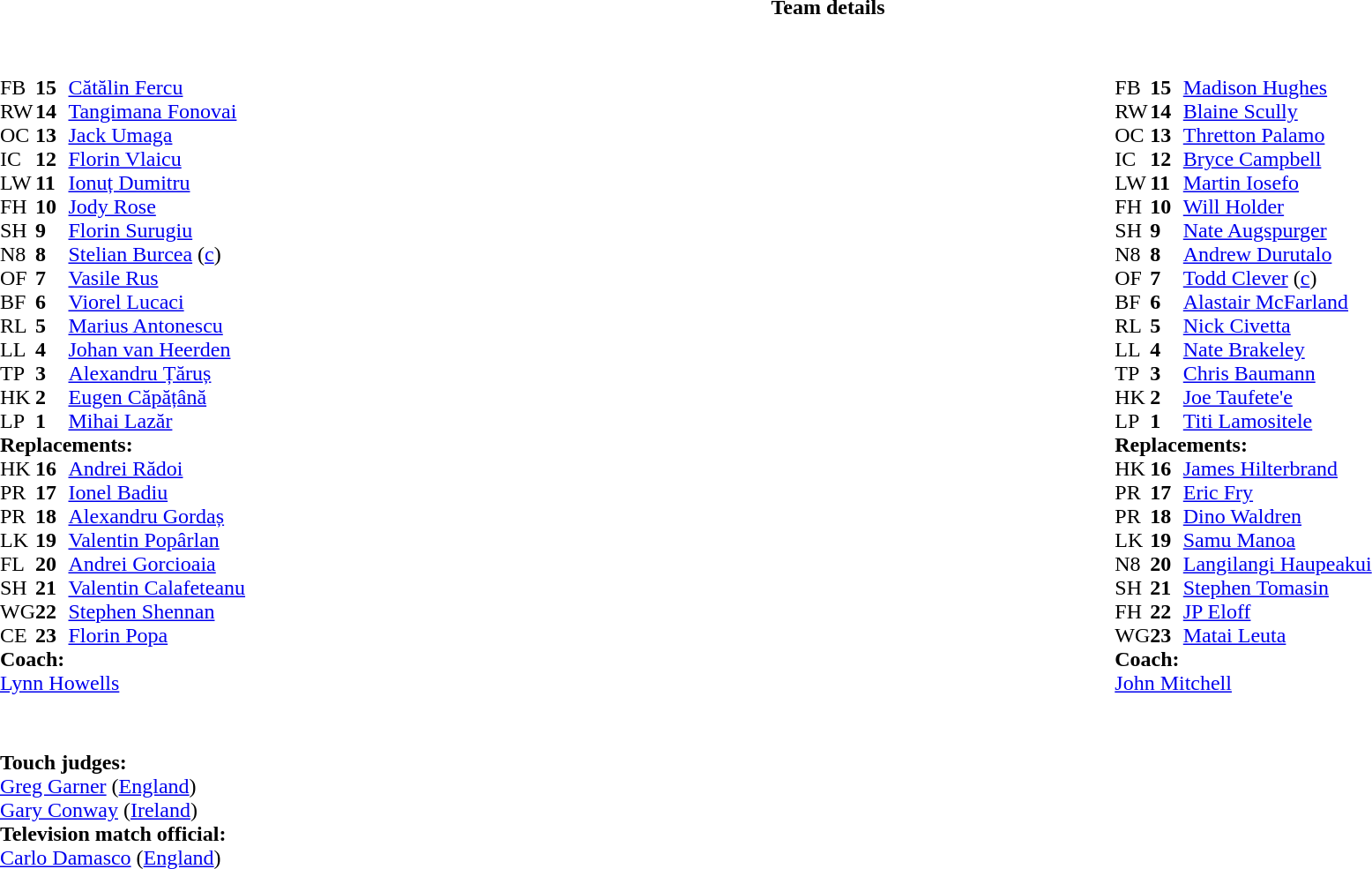<table border="0" width="100%" class="collapsible collapsed">
<tr>
<th>Team details</th>
</tr>
<tr>
<td><br><table width="100%">
<tr>
<td valign="top" width="50%"><br><table style="font-size: 100%" cellspacing="0" cellpadding="0">
<tr>
<th width="25"></th>
<th width="25"></th>
</tr>
<tr>
<td>FB</td>
<td><strong>15</strong></td>
<td><a href='#'>Cătălin Fercu</a></td>
<td></td>
<td></td>
</tr>
<tr>
<td>RW</td>
<td><strong>14</strong></td>
<td><a href='#'>Tangimana Fonovai</a></td>
</tr>
<tr>
<td>OC</td>
<td><strong>13</strong></td>
<td><a href='#'>Jack Umaga</a></td>
<td></td>
<td colspan=2></td>
</tr>
<tr>
<td>IC</td>
<td><strong>12</strong></td>
<td><a href='#'>Florin Vlaicu</a></td>
</tr>
<tr>
<td>LW</td>
<td><strong>11</strong></td>
<td><a href='#'>Ionuț Dumitru</a></td>
</tr>
<tr>
<td>FH</td>
<td><strong>10</strong></td>
<td><a href='#'>Jody Rose</a></td>
</tr>
<tr>
<td>SH</td>
<td><strong>9</strong></td>
<td><a href='#'>Florin Surugiu</a></td>
<td></td>
<td></td>
</tr>
<tr>
<td>N8</td>
<td><strong>8</strong></td>
<td><a href='#'>Stelian Burcea</a> (<a href='#'>c</a>)</td>
<td></td>
<td></td>
<td></td>
</tr>
<tr>
<td>OF</td>
<td><strong>7</strong></td>
<td><a href='#'>Vasile Rus</a></td>
<td></td>
<td></td>
</tr>
<tr>
<td>BF</td>
<td><strong>6</strong></td>
<td><a href='#'>Viorel Lucaci</a></td>
</tr>
<tr>
<td>RL</td>
<td><strong>5</strong></td>
<td><a href='#'>Marius Antonescu</a></td>
<td></td>
<td></td>
</tr>
<tr>
<td>LL</td>
<td><strong>4</strong></td>
<td><a href='#'>Johan van Heerden</a></td>
</tr>
<tr>
<td>TP</td>
<td><strong>3</strong></td>
<td><a href='#'>Alexandru Țăruș</a></td>
<td></td>
<td></td>
</tr>
<tr>
<td>HK</td>
<td><strong>2</strong></td>
<td><a href='#'>Eugen Căpățână</a></td>
<td></td>
<td></td>
<td></td>
</tr>
<tr>
<td>LP</td>
<td><strong>1</strong></td>
<td><a href='#'>Mihai Lazăr</a></td>
<td></td>
<td></td>
</tr>
<tr>
<td colspan=3><strong>Replacements:</strong></td>
</tr>
<tr>
<td>HK</td>
<td><strong>16</strong></td>
<td><a href='#'>Andrei Rădoi</a></td>
<td></td>
<td></td>
</tr>
<tr>
<td>PR</td>
<td><strong>17</strong></td>
<td><a href='#'>Ionel Badiu</a></td>
<td></td>
<td></td>
</tr>
<tr>
<td>PR</td>
<td><strong>18</strong></td>
<td><a href='#'>Alexandru Gordaș</a></td>
<td></td>
<td></td>
</tr>
<tr>
<td>LK</td>
<td><strong>19</strong></td>
<td><a href='#'>Valentin Popârlan</a></td>
<td></td>
<td></td>
</tr>
<tr>
<td>FL</td>
<td><strong>20</strong></td>
<td><a href='#'>Andrei Gorcioaia</a></td>
<td></td>
<td></td>
</tr>
<tr>
<td>SH</td>
<td><strong>21</strong></td>
<td><a href='#'>Valentin Calafeteanu</a></td>
<td></td>
<td></td>
</tr>
<tr>
<td>WG</td>
<td><strong>22</strong></td>
<td><a href='#'>Stephen Shennan</a></td>
<td></td>
<td></td>
<td></td>
</tr>
<tr>
<td>CE</td>
<td><strong>23</strong></td>
<td><a href='#'>Florin Popa</a></td>
<td></td>
<td></td>
</tr>
<tr>
<td colspan=3><strong>Coach:</strong></td>
</tr>
<tr>
<td colspan="4"> <a href='#'>Lynn Howells</a></td>
</tr>
</table>
</td>
<td valign="top" width="50%"><br><table style="font-size: 100%" cellspacing="0" cellpadding="0" align="center">
<tr>
<th width="25"></th>
<th width="25"></th>
</tr>
<tr>
<td>FB</td>
<td><strong>15</strong></td>
<td><a href='#'>Madison Hughes</a></td>
<td></td>
<td></td>
</tr>
<tr>
<td>RW</td>
<td><strong>14</strong></td>
<td><a href='#'>Blaine Scully</a></td>
</tr>
<tr>
<td>OC</td>
<td><strong>13</strong></td>
<td><a href='#'>Thretton Palamo</a></td>
</tr>
<tr>
<td>IC</td>
<td><strong>12</strong></td>
<td><a href='#'>Bryce Campbell</a></td>
</tr>
<tr>
<td>LW</td>
<td><strong>11</strong></td>
<td><a href='#'>Martin Iosefo</a></td>
</tr>
<tr>
<td>FH</td>
<td><strong>10</strong></td>
<td><a href='#'>Will Holder</a></td>
</tr>
<tr>
<td>SH</td>
<td><strong>9</strong></td>
<td><a href='#'>Nate Augspurger</a></td>
</tr>
<tr>
<td>N8</td>
<td><strong>8</strong></td>
<td><a href='#'>Andrew Durutalo</a></td>
</tr>
<tr>
<td>OF</td>
<td><strong>7</strong></td>
<td><a href='#'>Todd Clever</a> (<a href='#'>c</a>)</td>
<td></td>
<td></td>
</tr>
<tr>
<td>BF</td>
<td><strong>6</strong></td>
<td><a href='#'>Alastair McFarland</a></td>
</tr>
<tr>
<td>RL</td>
<td><strong>5</strong></td>
<td><a href='#'>Nick Civetta</a></td>
</tr>
<tr>
<td>LL</td>
<td><strong>4</strong></td>
<td><a href='#'>Nate Brakeley</a></td>
<td></td>
<td></td>
</tr>
<tr>
<td>TP</td>
<td><strong>3</strong></td>
<td><a href='#'>Chris Baumann</a></td>
</tr>
<tr>
<td>HK</td>
<td><strong>2</strong></td>
<td><a href='#'>Joe Taufete'e</a></td>
<td></td>
<td></td>
</tr>
<tr>
<td>LP</td>
<td><strong>1</strong></td>
<td><a href='#'>Titi Lamositele</a></td>
<td></td>
<td></td>
</tr>
<tr>
<td colspan=3><strong>Replacements:</strong></td>
</tr>
<tr>
<td>HK</td>
<td><strong>16</strong></td>
<td><a href='#'>James Hilterbrand</a></td>
<td></td>
<td></td>
</tr>
<tr>
<td>PR</td>
<td><strong>17</strong></td>
<td><a href='#'>Eric Fry</a></td>
<td></td>
<td></td>
</tr>
<tr>
<td>PR</td>
<td><strong>18</strong></td>
<td><a href='#'>Dino Waldren</a></td>
</tr>
<tr>
<td>LK</td>
<td><strong>19</strong></td>
<td><a href='#'>Samu Manoa</a></td>
<td></td>
<td></td>
</tr>
<tr>
<td>N8</td>
<td><strong>20</strong></td>
<td><a href='#'>Langilangi Haupeakui</a></td>
<td></td>
<td></td>
</tr>
<tr>
<td>SH</td>
<td><strong>21</strong></td>
<td><a href='#'>Stephen Tomasin</a></td>
</tr>
<tr>
<td>FH</td>
<td><strong>22</strong></td>
<td><a href='#'>JP Eloff</a></td>
</tr>
<tr>
<td>WG</td>
<td><strong>23</strong></td>
<td><a href='#'>Matai Leuta</a></td>
<td></td>
<td></td>
</tr>
<tr>
<td colspan=3><strong>Coach:</strong></td>
</tr>
<tr>
<td colspan="4"> <a href='#'>John Mitchell</a></td>
</tr>
</table>
</td>
</tr>
</table>
<table width=100% style="font-size: 100%">
<tr>
<td><br><br><strong>Touch judges:</strong>
<br><a href='#'>Greg Garner</a> (<a href='#'>England</a>)
<br><a href='#'>Gary Conway</a> (<a href='#'>Ireland</a>)
<br><strong>Television match official:</strong>
<br><a href='#'>Carlo Damasco</a> (<a href='#'>England</a>)</td>
</tr>
</table>
</td>
</tr>
</table>
